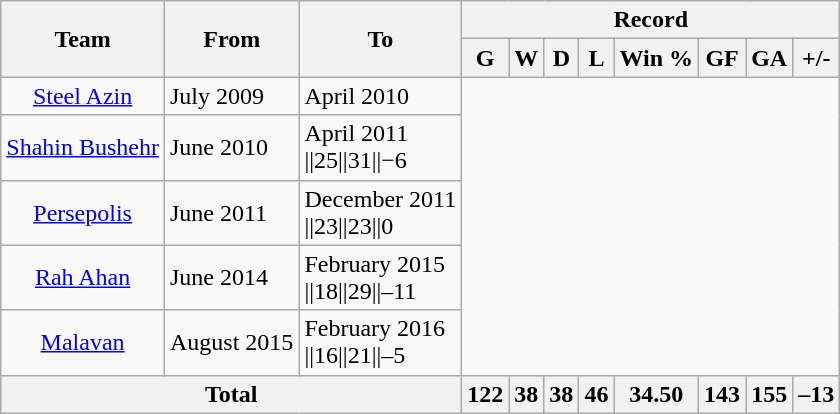<table class="wikitable" style="text-align: center">
<tr>
<th rowspan="2">Team</th>
<th rowspan="2">From</th>
<th rowspan="2">To</th>
<th colspan="8">Record</th>
</tr>
<tr>
<th>G</th>
<th>W</th>
<th>D</th>
<th>L</th>
<th>Win %</th>
<th>GF</th>
<th>GA</th>
<th>+/-</th>
</tr>
<tr>
<td><a href='#'>Steel Azin</a></td>
<td align="left">July 2009</td>
<td align="left">April 2010<br></td>
</tr>
<tr>
<td><a href='#'>Shahin Bushehr</a></td>
<td align="left">June 2010</td>
<td align="left">April 2011<br> ||25||31||−6</td>
</tr>
<tr>
<td><a href='#'>Persepolis</a></td>
<td align="left">June 2011</td>
<td align="left">December 2011<br>||23||23||0</td>
</tr>
<tr>
<td><a href='#'>Rah Ahan</a></td>
<td align="left">June 2014</td>
<td align="left">February 2015<br>||18||29||–11</td>
</tr>
<tr>
<td><a href='#'>Malavan</a></td>
<td align="left">August 2015</td>
<td align="left">February 2016<br>||16||21||–5</td>
</tr>
<tr>
<th colspan="3">Total</th>
<th>122</th>
<th>38</th>
<th>38</th>
<th>46</th>
<th>34.50</th>
<th>143</th>
<th>155</th>
<th>–13</th>
</tr>
</table>
